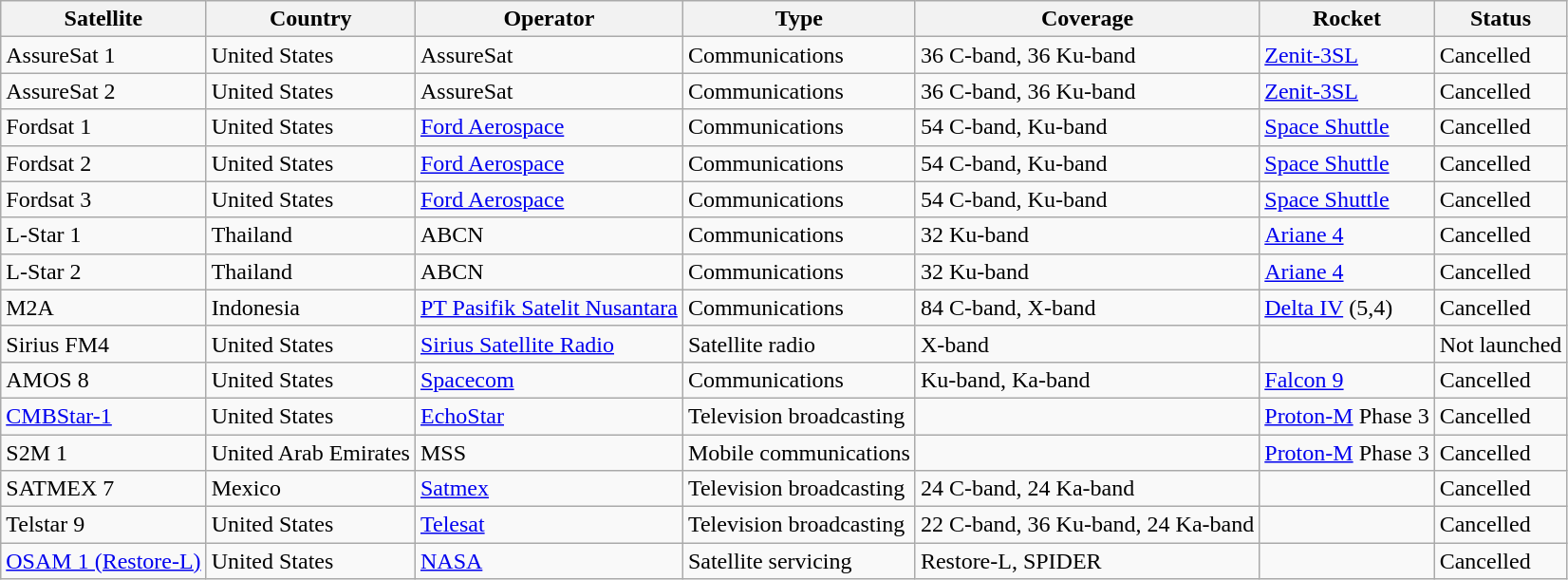<table class="wikitable sortable" border="1"}>
<tr>
<th>Satellite</th>
<th>Country</th>
<th>Operator</th>
<th>Type</th>
<th>Coverage </th>
<th>Rocket</th>
<th>Status </th>
</tr>
<tr>
<td>AssureSat 1</td>
<td>United States</td>
<td>AssureSat</td>
<td>Communications</td>
<td>36 C-band, 36 Ku-band</td>
<td><a href='#'>Zenit-3SL</a></td>
<td>Cancelled</td>
</tr>
<tr>
<td>AssureSat 2</td>
<td>United States</td>
<td>AssureSat</td>
<td>Communications</td>
<td>36 C-band, 36 Ku-band</td>
<td><a href='#'>Zenit-3SL</a></td>
<td>Cancelled</td>
</tr>
<tr>
<td>Fordsat 1</td>
<td>United States</td>
<td><a href='#'>Ford Aerospace</a></td>
<td>Communications</td>
<td>54 C-band, Ku-band</td>
<td><a href='#'>Space Shuttle</a></td>
<td>Cancelled</td>
</tr>
<tr>
<td>Fordsat 2</td>
<td>United States</td>
<td><a href='#'>Ford Aerospace</a></td>
<td>Communications</td>
<td>54 C-band, Ku-band</td>
<td><a href='#'>Space Shuttle</a></td>
<td>Cancelled</td>
</tr>
<tr>
<td>Fordsat 3</td>
<td>United States</td>
<td><a href='#'>Ford Aerospace</a></td>
<td>Communications</td>
<td>54 C-band, Ku-band</td>
<td><a href='#'>Space Shuttle</a></td>
<td>Cancelled</td>
</tr>
<tr>
<td>L-Star 1</td>
<td>Thailand</td>
<td>ABCN</td>
<td>Communications</td>
<td>32 Ku-band</td>
<td><a href='#'>Ariane 4</a></td>
<td>Cancelled</td>
</tr>
<tr>
<td>L-Star 2</td>
<td>Thailand</td>
<td>ABCN</td>
<td>Communications</td>
<td>32 Ku-band</td>
<td><a href='#'>Ariane 4</a></td>
<td>Cancelled</td>
</tr>
<tr>
<td>M2A</td>
<td>Indonesia</td>
<td><a href='#'>PT Pasifik Satelit Nusantara</a></td>
<td>Communications</td>
<td>84 C-band, X-band</td>
<td><a href='#'>Delta IV</a> (5,4)</td>
<td>Cancelled</td>
</tr>
<tr>
<td>Sirius FM4</td>
<td>United States</td>
<td><a href='#'>Sirius Satellite Radio</a></td>
<td>Satellite radio</td>
<td>X-band</td>
<td></td>
<td>Not launched</td>
</tr>
<tr>
<td>AMOS 8</td>
<td>United States</td>
<td><a href='#'>Spacecom</a></td>
<td>Communications</td>
<td>Ku-band, Ka-band</td>
<td><a href='#'>Falcon 9</a></td>
<td>Cancelled</td>
</tr>
<tr>
<td><a href='#'>CMBStar-1</a></td>
<td>United States</td>
<td><a href='#'>EchoStar</a></td>
<td>Television broadcasting</td>
<td></td>
<td><a href='#'>Proton-M</a> Phase 3</td>
<td>Cancelled</td>
</tr>
<tr>
<td>S2M 1</td>
<td>United Arab Emirates</td>
<td>MSS</td>
<td>Mobile communications</td>
<td></td>
<td><a href='#'>Proton-M</a> Phase 3</td>
<td>Cancelled</td>
</tr>
<tr>
<td>SATMEX 7</td>
<td>Mexico</td>
<td><a href='#'>Satmex</a></td>
<td>Television broadcasting</td>
<td>24 C-band, 24 Ka-band</td>
<td></td>
<td>Cancelled</td>
</tr>
<tr>
<td>Telstar 9</td>
<td>United States</td>
<td><a href='#'>Telesat</a></td>
<td>Television broadcasting</td>
<td>22 C-band, 36 Ku-band, 24 Ka-band</td>
<td></td>
<td>Cancelled</td>
</tr>
<tr>
<td><a href='#'>OSAM 1 (Restore-L)</a></td>
<td>United States</td>
<td><a href='#'>NASA</a></td>
<td>Satellite servicing</td>
<td>Restore-L, SPIDER</td>
<td></td>
<td>Cancelled</td>
</tr>
</table>
